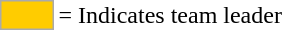<table>
<tr>
<td style="background-color:#FFCC00; border:1px solid #aaaaaa; width:2em;"></td>
<td>= Indicates team leader</td>
</tr>
</table>
